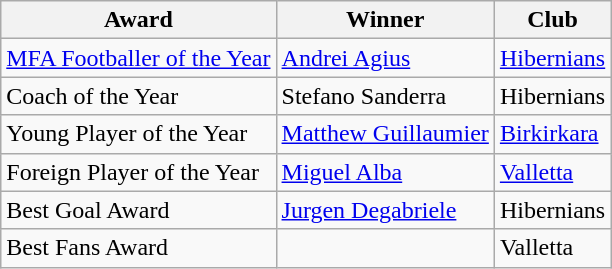<table class="wikitable">
<tr>
<th>Award</th>
<th>Winner</th>
<th>Club</th>
</tr>
<tr>
<td><a href='#'>MFA Footballer of the Year</a></td>
<td> <a href='#'>Andrei Agius</a></td>
<td><a href='#'>Hibernians</a></td>
</tr>
<tr>
<td>Coach of the Year</td>
<td> Stefano Sanderra</td>
<td>Hibernians</td>
</tr>
<tr>
<td>Young Player of the Year</td>
<td> <a href='#'>Matthew Guillaumier</a></td>
<td><a href='#'>Birkirkara</a></td>
</tr>
<tr>
<td>Foreign Player of the Year</td>
<td> <a href='#'>Miguel Alba</a></td>
<td><a href='#'>Valletta</a></td>
</tr>
<tr>
<td>Best Goal Award</td>
<td> <a href='#'>Jurgen Degabriele</a> </td>
<td>Hibernians</td>
</tr>
<tr>
<td>Best Fans Award</td>
<td></td>
<td>Valletta</td>
</tr>
</table>
